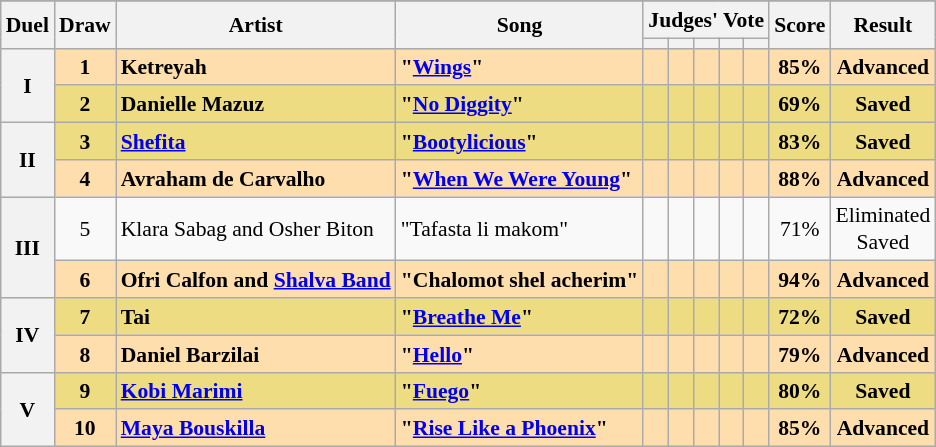<table class="sortable wikitable" style="margin: 1em auto 1em auto; text-align:center; font-size:90%; line-height:18px;">
<tr>
</tr>
<tr>
<th rowspan="2" class="unsortable">Duel</th>
<th rowspan="2">Draw</th>
<th rowspan="2">Artist</th>
<th rowspan="2">Song</th>
<th colspan="5" class="unsortable">Judges' Vote</th>
<th rowspan="2">Score</th>
<th rowspan="2">Result</th>
</tr>
<tr>
<th class="unsortable"></th>
<th class="unsortable"></th>
<th class="unsortable"></th>
<th class="unsortable"></th>
<th class="unsortable"></th>
</tr>
<tr style="font-weight:bold; background:navajowhite;">
<th rowspan=2>I</th>
<td>1</td>
<td align="left">Ketreyah</td>
<td align="left">"<a href='#'>Wings</a>"</td>
<td></td>
<td></td>
<td></td>
<td></td>
<td></td>
<td>85%</td>
<td>Advanced</td>
</tr>
<tr style="font-weight:bold; background:#eedc82;">
<td>2</td>
<td align="left">Danielle Mazuz</td>
<td align="left">"<a href='#'>No Diggity</a>"</td>
<td></td>
<td></td>
<td></td>
<td></td>
<td></td>
<td>69%</td>
<td>Saved</td>
</tr>
<tr style="font-weight:bold; background:#eedc82;">
<th rowspan=2>II</th>
<td>3</td>
<td align="left"><a href='#'>Shefita</a></td>
<td align="left">"<a href='#'>Bootylicious</a>"</td>
<td></td>
<td></td>
<td></td>
<td></td>
<td></td>
<td>83%</td>
<td>Saved</td>
</tr>
<tr style="font-weight:bold; background:navajowhite;">
<td>4</td>
<td align="left">Avraham de Carvalho</td>
<td align="left">"<a href='#'>When We Were Young</a>"</td>
<td></td>
<td></td>
<td></td>
<td></td>
<td></td>
<td>88%</td>
<td>Advanced</td>
</tr>
<tr>
<th rowspan=2>III</th>
<td>5</td>
<td align="left">Klara Sabag and Osher Biton</td>
<td align="left">"Tafasta li makom"</td>
<td></td>
<td></td>
<td></td>
<td></td>
<td></td>
<td>71%</td>
<td>Eliminated<br>Saved</td>
</tr>
<tr style="font-weight:bold; background:navajowhite;">
<td>6</td>
<td align="left">Ofri Calfon and <a href='#'>Shalva Band</a></td>
<td align="left">"Chalomot shel acherim"</td>
<td></td>
<td></td>
<td></td>
<td></td>
<td></td>
<td>94%</td>
<td>Advanced</td>
</tr>
<tr style="font-weight:bold; background:#eedc82;">
<th rowspan=2>IV</th>
<td>7</td>
<td align="left">Tai</td>
<td align="left">"<a href='#'>Breathe Me</a>"</td>
<td></td>
<td></td>
<td></td>
<td></td>
<td></td>
<td>72%</td>
<td>Saved</td>
</tr>
<tr style="font-weight:bold; background:navajowhite;">
<td>8</td>
<td align="left">Daniel Barzilai</td>
<td align="left">"<a href='#'>Hello</a>"</td>
<td></td>
<td></td>
<td></td>
<td></td>
<td></td>
<td>79%</td>
<td>Advanced</td>
</tr>
<tr style="font-weight:bold; background:#eedc82;">
<th rowspan=2>V</th>
<td>9</td>
<td align="left"><a href='#'>Kobi Marimi</a></td>
<td align="left">"<a href='#'>Fuego</a>"</td>
<td></td>
<td></td>
<td></td>
<td></td>
<td></td>
<td>80%</td>
<td>Saved</td>
</tr>
<tr style="font-weight:bold; background:navajowhite;">
<td>10</td>
<td align="left"><a href='#'>Maya Bouskilla</a></td>
<td align="left">"<a href='#'>Rise Like a Phoenix</a>"</td>
<td></td>
<td></td>
<td></td>
<td></td>
<td></td>
<td>85%</td>
<td>Advanced</td>
</tr>
</table>
